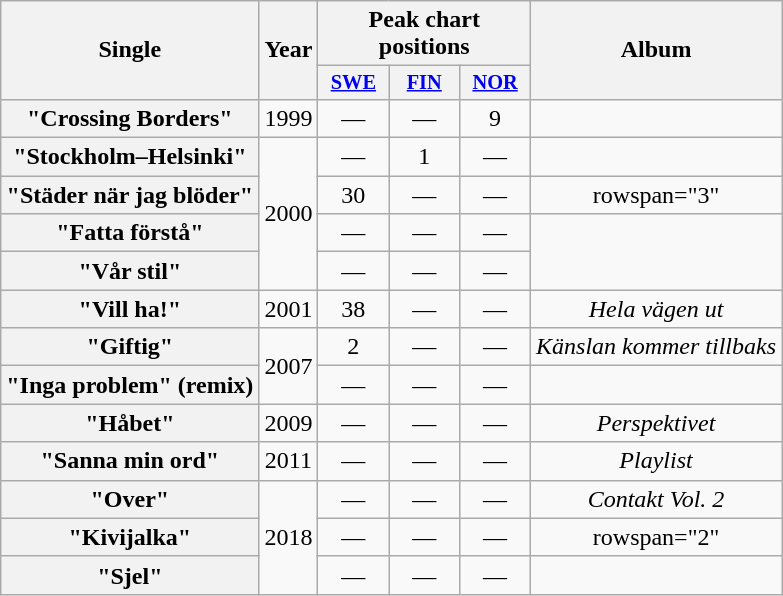<table class="wikitable plainrowheaders" style="text-align:center">
<tr>
<th scope="col" rowspan="2">Single</th>
<th scope="col" rowspan="2">Year</th>
<th scope="col" colspan="3">Peak chart positions</th>
<th scope="col" rowspan="2">Album</th>
</tr>
<tr>
<th scope="col" style="width:3em;font-size:85%;"><a href='#'>SWE</a><br></th>
<th scope="col" style="width:3em;font-size:85%;"><a href='#'>FIN</a><br></th>
<th scope="col" style="width:3em;font-size:85%;"><a href='#'>NOR</a><br></th>
</tr>
<tr>
<th scope="row">"Crossing Borders"<br></th>
<td>1999</td>
<td>—</td>
<td>—</td>
<td>9</td>
<td><em></em></td>
</tr>
<tr>
<th scope="row">"Stockholm–Helsinki"<br></th>
<td rowspan="4">2000</td>
<td>—</td>
<td>1</td>
<td>—</td>
<td><em></em></td>
</tr>
<tr>
<th scope="row">"Städer när jag blöder"<br></th>
<td>30</td>
<td>—</td>
<td>—</td>
<td>rowspan="3"</td>
</tr>
<tr>
<th scope="row">"Fatta förstå"<br></th>
<td>—</td>
<td>—</td>
<td>—</td>
</tr>
<tr>
<th scope="row">"Vår stil"<br></th>
<td>—</td>
<td>—</td>
<td>—</td>
</tr>
<tr>
<th scope="row">"Vill ha!"<br></th>
<td>2001</td>
<td>38</td>
<td>—</td>
<td>—</td>
<td><em>Hela vägen ut</em></td>
</tr>
<tr>
<th scope="row">"Giftig"<br></th>
<td rowspan="2">2007</td>
<td>2</td>
<td>—</td>
<td>—</td>
<td><em>Känslan kommer tillbaks</em></td>
</tr>
<tr>
<th scope="row">"Inga problem" (remix)<br></th>
<td>—</td>
<td>—</td>
<td>—</td>
<td></td>
</tr>
<tr>
<th scope="row">"Håbet"<br></th>
<td>2009</td>
<td>—</td>
<td>—</td>
<td>—</td>
<td><em>Perspektivet</em></td>
</tr>
<tr>
<th scope="row">"Sanna min ord"<br></th>
<td>2011</td>
<td>—</td>
<td>—</td>
<td>—</td>
<td><em>Playlist</em></td>
</tr>
<tr>
<th scope="row">"Over"<br></th>
<td rowspan="3">2018</td>
<td>—</td>
<td>—</td>
<td>—</td>
<td><em>Contakt Vol. 2</em></td>
</tr>
<tr>
<th scope="row">"Kivijalka"<br></th>
<td>—</td>
<td>—</td>
<td>—</td>
<td>rowspan="2"</td>
</tr>
<tr>
<th scope="row">"Sjel"<br></th>
<td>—</td>
<td>—</td>
<td>—</td>
</tr>
</table>
